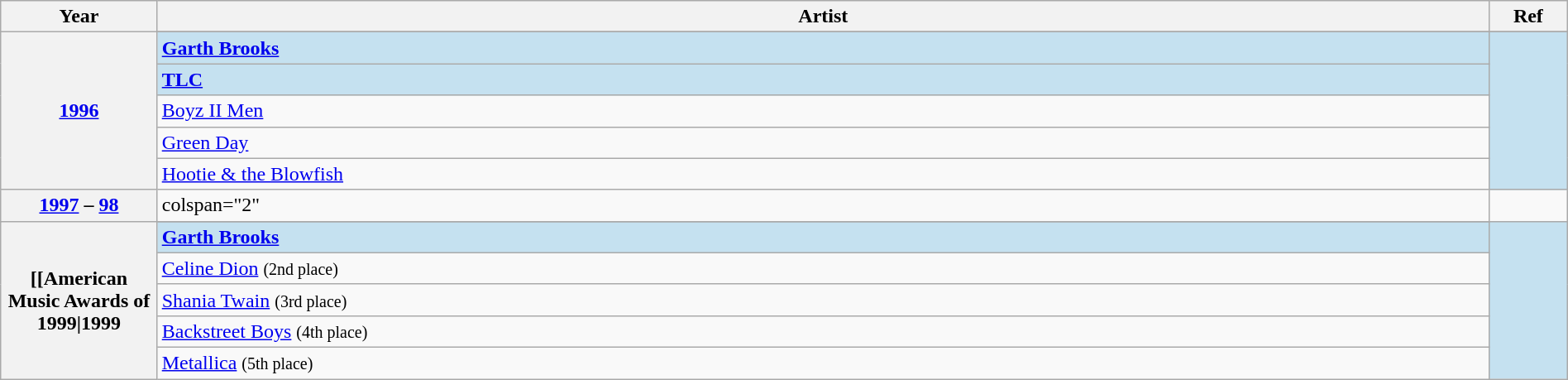<table class="wikitable" width="100%">
<tr>
<th width="10%">Year</th>
<th width="85%">Artist</th>
<th width="5%">Ref</th>
</tr>
<tr>
<th rowspan="6" align="center"><a href='#'>1996<br></a></th>
</tr>
<tr style="background:#c5e1f0">
<td><strong><a href='#'>Garth Brooks</a></strong> </td>
<td rowspan="5" align="center"></td>
</tr>
<tr style="background:#c5e1f0">
<td><strong><a href='#'>TLC</a></strong> </td>
</tr>
<tr>
<td><a href='#'>Boyz II Men</a></td>
</tr>
<tr>
<td><a href='#'>Green Day</a></td>
</tr>
<tr>
<td><a href='#'>Hootie & the Blowfish</a></td>
</tr>
<tr>
<th align="center"><a href='#'>1997</a> – <a href='#'>98</a></th>
<td>colspan="2" </td>
</tr>
<tr>
<th rowspan="7" align="center">[[American Music Awards of 1999|1999<br></th>
</tr>
<tr style="background:#c5e1f0">
<td><strong><a href='#'>Garth Brooks</a></strong></td>
<td rowspan="6" align="center"></td>
</tr>
<tr>
<td><a href='#'>Celine Dion</a> <small>(2nd place)</small></td>
</tr>
<tr>
<td><a href='#'>Shania Twain</a> <small>(3rd place)</small></td>
</tr>
<tr>
<td><a href='#'>Backstreet Boys</a> <small>(4th place)</small></td>
</tr>
<tr>
<td><a href='#'>Metallica</a> <small>(5th place)</small></td>
</tr>
</table>
